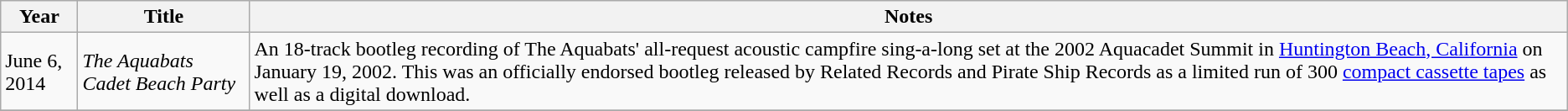<table class="wikitable">
<tr>
<th><strong>Year</strong></th>
<th><strong>Title</strong></th>
<th><strong>Notes</strong></th>
</tr>
<tr>
<td>June 6, 2014</td>
<td><em>The Aquabats Cadet Beach Party</em></td>
<td>An 18-track bootleg recording of The Aquabats' all-request acoustic campfire sing-a-long set at the 2002 Aquacadet Summit in <a href='#'>Huntington Beach, California</a> on January 19, 2002. This was an officially endorsed bootleg released by Related Records and Pirate Ship Records as a limited run of 300 <a href='#'>compact cassette tapes</a> as well as a digital download.</td>
</tr>
<tr>
</tr>
</table>
